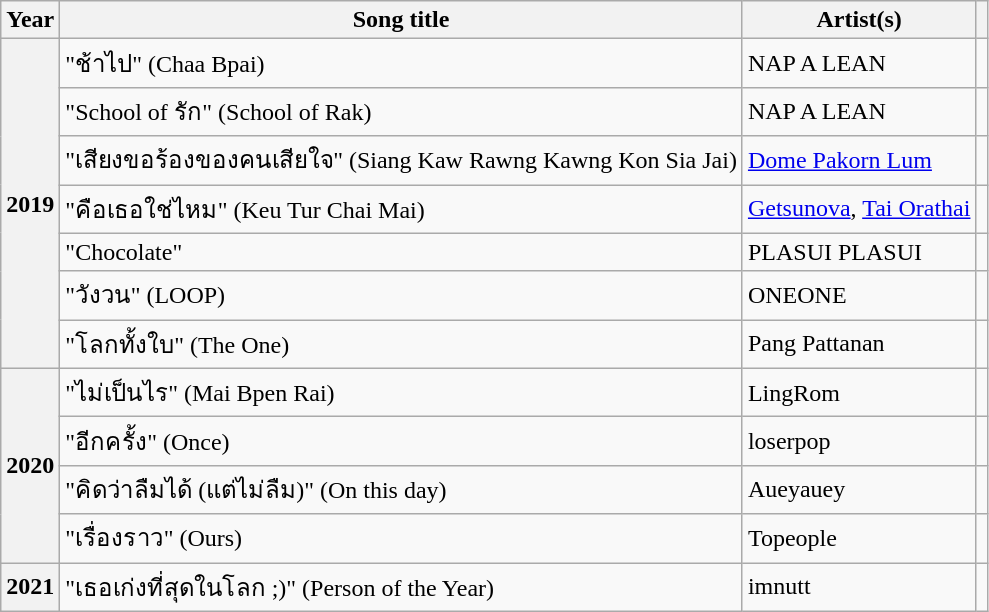<table class="wikitable sortable plainrowheaders">
<tr>
<th scope="col">Year</th>
<th scope="col">Song title</th>
<th scope="col">Artist(s)</th>
<th scope="col" class="unsortable"></th>
</tr>
<tr>
<th scope="row" rowspan="7">2019</th>
<td>"ช้าไป" (Chaa Bpai)</td>
<td>NAP A LEAN</td>
<td style="text-align: center;"></td>
</tr>
<tr>
<td>"School of รัก" (School of Rak)</td>
<td>NAP A LEAN</td>
<td style="text-align: center;"></td>
</tr>
<tr>
<td>"เสียงขอร้องของคนเสียใจ" (Siang Kaw Rawng Kawng Kon Sia Jai)</td>
<td><a href='#'>Dome Pakorn Lum</a></td>
<td style="text-align: center;"></td>
</tr>
<tr>
<td>"คือเธอใช่ไหม" (Keu Tur Chai Mai)</td>
<td><a href='#'>Getsunova</a>, <a href='#'>Tai Orathai</a></td>
<td style="text-align: center;"></td>
</tr>
<tr>
<td>"Chocolate"</td>
<td>PLASUI PLASUI</td>
<td style="text-align: center;"></td>
</tr>
<tr>
<td>"วังวน" (LOOP)</td>
<td>ONEONE</td>
<td style="text-align: center;"></td>
</tr>
<tr>
<td>"โลกทั้งใบ" (The One)</td>
<td>Pang Pattanan</td>
<td style="text-align: center;"></td>
</tr>
<tr>
<th scope="row" rowspan="4">2020</th>
<td>"ไม่เป็นไร" (Mai Bpen Rai)</td>
<td>LingRom</td>
<td style="text-align: center;"></td>
</tr>
<tr>
<td>"อีกครั้ง" (Once)</td>
<td>loserpop</td>
<td style="text-align: center;"></td>
</tr>
<tr>
<td>"คิดว่าลืมได้ (แต่ไม่ลืม)" (On this day)</td>
<td>Aueyauey</td>
<td style="text-align: center;"></td>
</tr>
<tr>
<td>"เรื่องราว" (Ours)</td>
<td>Topeople</td>
<td style="text-align: center;"></td>
</tr>
<tr>
<th scope="row" rowspan="1">2021</th>
<td>"เธอเก่งที่สุดในโลก ;)" (Person of the Year)</td>
<td>imnutt</td>
<td style="text-align: center;"></td>
</tr>
</table>
